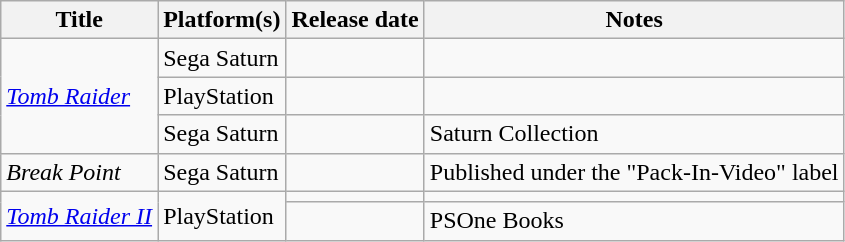<table class="wikitable sortable" width="auto">
<tr>
<th>Title</th>
<th>Platform(s)</th>
<th>Release date</th>
<th class="unsortable">Notes</th>
</tr>
<tr>
<td rowspan=3><em><a href='#'>Tomb Raider</a></em></td>
<td>Sega Saturn</td>
<td></td>
<td></td>
</tr>
<tr>
<td>PlayStation</td>
<td></td>
<td></td>
</tr>
<tr>
<td>Sega Saturn</td>
<td></td>
<td>Saturn Collection</td>
</tr>
<tr>
<td><em>Break Point</em></td>
<td>Sega Saturn</td>
<td></td>
<td>Published under the "Pack-In-Video" label</td>
</tr>
<tr>
<td rowspan=2><em><a href='#'>Tomb Raider II</a></em></td>
<td rowspan=2>PlayStation</td>
<td></td>
<td></td>
</tr>
<tr>
<td></td>
<td>PSOne Books</td>
</tr>
</table>
